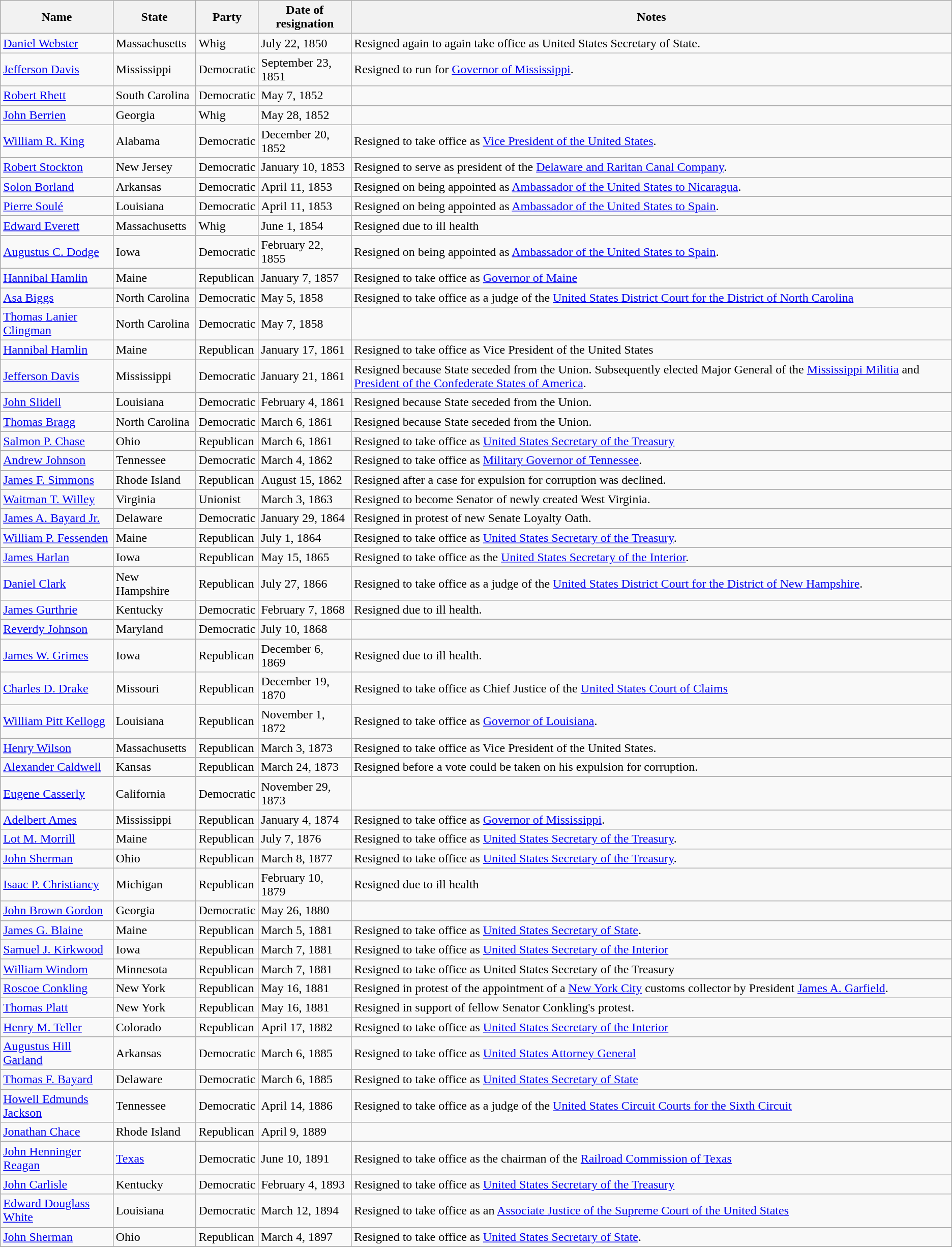<table class="wikitable">
<tr>
<th>Name</th>
<th>State</th>
<th>Party</th>
<th>Date of resignation</th>
<th>Notes</th>
</tr>
<tr>
<td><a href='#'>Daniel Webster</a></td>
<td>Massachusetts</td>
<td>Whig</td>
<td>July 22, 1850</td>
<td>Resigned again to again take office as United States Secretary of State.</td>
</tr>
<tr>
<td><a href='#'>Jefferson Davis</a></td>
<td>Mississippi</td>
<td>Democratic</td>
<td>September 23, 1851</td>
<td>Resigned to run for <a href='#'>Governor of Mississippi</a>.</td>
</tr>
<tr>
<td><a href='#'>Robert Rhett</a></td>
<td>South Carolina</td>
<td>Democratic</td>
<td>May 7, 1852</td>
<td></td>
</tr>
<tr>
<td><a href='#'>John Berrien</a></td>
<td>Georgia</td>
<td>Whig</td>
<td>May 28, 1852</td>
<td></td>
</tr>
<tr>
<td><a href='#'>William R. King</a></td>
<td>Alabama</td>
<td>Democratic</td>
<td>December 20, 1852</td>
<td>Resigned to take office as <a href='#'>Vice President of the United States</a>.</td>
</tr>
<tr>
<td><a href='#'>Robert Stockton</a></td>
<td>New Jersey</td>
<td>Democratic</td>
<td>January 10, 1853</td>
<td>Resigned to serve as president of the <a href='#'>Delaware and Raritan Canal Company</a>.</td>
</tr>
<tr>
<td><a href='#'>Solon Borland</a></td>
<td>Arkansas</td>
<td>Democratic</td>
<td>April 11, 1853</td>
<td>Resigned on being appointed as <a href='#'>Ambassador of the United States to Nicaragua</a>.</td>
</tr>
<tr>
<td><a href='#'>Pierre Soulé</a></td>
<td>Louisiana</td>
<td>Democratic</td>
<td>April 11, 1853</td>
<td>Resigned on being appointed as <a href='#'>Ambassador of the United States to Spain</a>.</td>
</tr>
<tr>
<td><a href='#'>Edward Everett</a></td>
<td>Massachusetts</td>
<td>Whig</td>
<td>June 1, 1854</td>
<td>Resigned due to ill health</td>
</tr>
<tr>
<td><a href='#'>Augustus C. Dodge</a></td>
<td>Iowa</td>
<td>Democratic</td>
<td>February 22, 1855</td>
<td>Resigned on being appointed as <a href='#'>Ambassador of the United States to Spain</a>.</td>
</tr>
<tr>
<td><a href='#'>Hannibal Hamlin</a></td>
<td>Maine</td>
<td>Republican</td>
<td>January 7, 1857</td>
<td>Resigned to take office as <a href='#'>Governor of Maine</a></td>
</tr>
<tr>
<td><a href='#'>Asa Biggs</a></td>
<td>North Carolina</td>
<td>Democratic</td>
<td>May 5, 1858</td>
<td>Resigned to take office as a judge of the <a href='#'>United States District Court for the District of North Carolina</a></td>
</tr>
<tr>
<td><a href='#'>Thomas Lanier Clingman</a></td>
<td>North Carolina</td>
<td>Democratic</td>
<td>May 7, 1858</td>
<td></td>
</tr>
<tr>
<td><a href='#'>Hannibal Hamlin</a></td>
<td>Maine</td>
<td>Republican</td>
<td>January 17, 1861</td>
<td>Resigned to take office as Vice President of the United States</td>
</tr>
<tr>
<td><a href='#'>Jefferson Davis</a></td>
<td>Mississippi</td>
<td>Democratic</td>
<td>January 21, 1861</td>
<td>Resigned because State seceded from the Union. Subsequently elected Major General of the <a href='#'>Mississippi Militia</a> and <a href='#'>President of the Confederate States of America</a>.</td>
</tr>
<tr>
<td><a href='#'>John Slidell</a></td>
<td>Louisiana</td>
<td>Democratic</td>
<td>February 4, 1861</td>
<td>Resigned because State seceded from the Union.</td>
</tr>
<tr>
<td><a href='#'>Thomas Bragg</a></td>
<td>North Carolina</td>
<td>Democratic</td>
<td>March 6, 1861</td>
<td>Resigned because State seceded from the Union.</td>
</tr>
<tr>
<td><a href='#'>Salmon P. Chase</a></td>
<td>Ohio</td>
<td>Republican</td>
<td>March 6, 1861</td>
<td>Resigned to take office as <a href='#'>United States Secretary of the Treasury</a></td>
</tr>
<tr>
<td><a href='#'>Andrew Johnson</a></td>
<td>Tennessee</td>
<td>Democratic</td>
<td>March 4, 1862</td>
<td>Resigned to take office as <a href='#'>Military Governor of Tennessee</a>.</td>
</tr>
<tr>
<td><a href='#'>James F. Simmons</a></td>
<td>Rhode Island</td>
<td>Republican</td>
<td>August 15, 1862</td>
<td>Resigned after a case for expulsion for corruption was declined.</td>
</tr>
<tr>
<td><a href='#'>Waitman T. Willey</a></td>
<td>Virginia</td>
<td>Unionist</td>
<td>March 3, 1863</td>
<td>Resigned to become Senator of newly created West Virginia.</td>
</tr>
<tr>
<td><a href='#'>James A. Bayard Jr.</a></td>
<td>Delaware</td>
<td>Democratic</td>
<td>January 29, 1864</td>
<td>Resigned in protest of new Senate Loyalty Oath.</td>
</tr>
<tr>
<td><a href='#'>William P. Fessenden</a></td>
<td>Maine</td>
<td>Republican</td>
<td>July 1, 1864</td>
<td>Resigned to take office as <a href='#'>United States Secretary of the Treasury</a>.</td>
</tr>
<tr>
<td><a href='#'>James Harlan</a></td>
<td>Iowa</td>
<td>Republican</td>
<td>May 15, 1865</td>
<td>Resigned to take office as the <a href='#'>United States Secretary of the Interior</a>.</td>
</tr>
<tr>
<td><a href='#'>Daniel Clark</a></td>
<td>New Hampshire</td>
<td>Republican</td>
<td>July 27, 1866</td>
<td>Resigned to take office as a judge of the <a href='#'>United States District Court for the District of New Hampshire</a>.</td>
</tr>
<tr>
<td><a href='#'>James Gurthrie</a></td>
<td>Kentucky</td>
<td>Democratic</td>
<td>February 7, 1868</td>
<td>Resigned due to ill health.</td>
</tr>
<tr>
<td><a href='#'>Reverdy Johnson</a></td>
<td>Maryland</td>
<td>Democratic</td>
<td>July 10, 1868</td>
<td></td>
</tr>
<tr>
<td><a href='#'>James W. Grimes</a></td>
<td>Iowa</td>
<td>Republican</td>
<td>December 6, 1869</td>
<td>Resigned due to ill health.</td>
</tr>
<tr>
<td><a href='#'>Charles D. Drake</a></td>
<td>Missouri</td>
<td>Republican</td>
<td>December 19, 1870</td>
<td>Resigned to take office as Chief Justice of the <a href='#'>United States Court of Claims</a></td>
</tr>
<tr>
<td><a href='#'>William Pitt Kellogg</a></td>
<td>Louisiana</td>
<td>Republican</td>
<td>November 1, 1872</td>
<td>Resigned to take office as <a href='#'>Governor of Louisiana</a>.</td>
</tr>
<tr>
<td><a href='#'>Henry Wilson</a></td>
<td>Massachusetts</td>
<td>Republican</td>
<td>March 3, 1873</td>
<td>Resigned to take office as Vice President of the United States.</td>
</tr>
<tr>
<td><a href='#'>Alexander Caldwell</a></td>
<td>Kansas</td>
<td>Republican</td>
<td>March 24, 1873</td>
<td>Resigned before a vote could be taken on his expulsion for corruption.</td>
</tr>
<tr>
<td><a href='#'>Eugene Casserly</a></td>
<td>California</td>
<td>Democratic</td>
<td>November 29, 1873</td>
<td></td>
</tr>
<tr>
<td><a href='#'>Adelbert Ames</a></td>
<td>Mississippi</td>
<td>Republican</td>
<td>January 4, 1874</td>
<td>Resigned to take office as <a href='#'>Governor of Mississippi</a>.</td>
</tr>
<tr>
<td><a href='#'>Lot M. Morrill</a></td>
<td>Maine</td>
<td>Republican</td>
<td>July 7, 1876</td>
<td>Resigned to take office as <a href='#'>United States Secretary of the Treasury</a>.</td>
</tr>
<tr>
<td><a href='#'>John Sherman</a></td>
<td>Ohio</td>
<td>Republican</td>
<td>March 8, 1877</td>
<td>Resigned to take office as <a href='#'>United States Secretary of the Treasury</a>.</td>
</tr>
<tr>
<td><a href='#'>Isaac P. Christiancy</a></td>
<td>Michigan</td>
<td>Republican</td>
<td>February 10, 1879</td>
<td>Resigned due to ill health</td>
</tr>
<tr>
<td><a href='#'>John Brown Gordon</a></td>
<td>Georgia</td>
<td>Democratic</td>
<td>May 26, 1880</td>
<td></td>
</tr>
<tr>
<td><a href='#'>James G. Blaine</a></td>
<td>Maine</td>
<td>Republican</td>
<td>March 5, 1881</td>
<td>Resigned to take office as <a href='#'>United States Secretary of State</a>.</td>
</tr>
<tr>
<td><a href='#'>Samuel J. Kirkwood</a></td>
<td>Iowa</td>
<td>Republican</td>
<td>March 7, 1881</td>
<td>Resigned to take office as <a href='#'>United States Secretary of the Interior</a></td>
</tr>
<tr>
<td><a href='#'>William Windom</a></td>
<td>Minnesota</td>
<td>Republican</td>
<td>March 7, 1881</td>
<td>Resigned to take office as United States Secretary of the Treasury</td>
</tr>
<tr>
<td><a href='#'>Roscoe Conkling</a></td>
<td>New York</td>
<td>Republican</td>
<td>May 16, 1881</td>
<td>Resigned in protest of the appointment of a <a href='#'>New York City</a> customs collector by President <a href='#'>James A. Garfield</a>.</td>
</tr>
<tr>
<td><a href='#'>Thomas Platt</a></td>
<td>New York</td>
<td>Republican</td>
<td>May 16, 1881</td>
<td>Resigned in support of fellow Senator Conkling's protest.</td>
</tr>
<tr>
<td><a href='#'>Henry M. Teller</a></td>
<td>Colorado</td>
<td>Republican</td>
<td>April 17, 1882</td>
<td>Resigned to take office as <a href='#'>United States Secretary of the Interior</a></td>
</tr>
<tr>
<td><a href='#'>Augustus Hill Garland</a></td>
<td>Arkansas</td>
<td>Democratic</td>
<td>March 6, 1885</td>
<td>Resigned to take office as <a href='#'>United States Attorney General</a></td>
</tr>
<tr>
<td><a href='#'>Thomas F. Bayard</a></td>
<td>Delaware</td>
<td>Democratic</td>
<td>March 6, 1885</td>
<td>Resigned to take office as <a href='#'>United States Secretary of State</a></td>
</tr>
<tr>
<td><a href='#'>Howell Edmunds Jackson</a></td>
<td>Tennessee</td>
<td>Democratic</td>
<td>April 14, 1886</td>
<td>Resigned to take office as a judge of the <a href='#'>United States Circuit Courts for the Sixth Circuit</a></td>
</tr>
<tr>
<td><a href='#'>Jonathan Chace</a></td>
<td>Rhode Island</td>
<td>Republican</td>
<td>April 9, 1889</td>
<td></td>
</tr>
<tr>
<td><a href='#'>John Henninger Reagan</a></td>
<td><a href='#'>Texas</a></td>
<td>Democratic</td>
<td>June 10, 1891</td>
<td>Resigned to take office as the chairman of the <a href='#'>Railroad Commission of Texas</a></td>
</tr>
<tr>
<td><a href='#'>John Carlisle</a></td>
<td>Kentucky</td>
<td>Democratic</td>
<td>February 4, 1893</td>
<td>Resigned to take office as <a href='#'>United States Secretary of the Treasury</a></td>
</tr>
<tr>
<td><a href='#'>Edward Douglass White</a></td>
<td>Louisiana</td>
<td>Democratic</td>
<td>March 12, 1894</td>
<td>Resigned to take office as an <a href='#'>Associate Justice of the Supreme Court of the United States</a></td>
</tr>
<tr>
<td><a href='#'>John Sherman</a></td>
<td>Ohio</td>
<td>Republican</td>
<td>March 4, 1897</td>
<td>Resigned to take office as <a href='#'>United States Secretary of State</a>.</td>
</tr>
<tr>
</tr>
</table>
